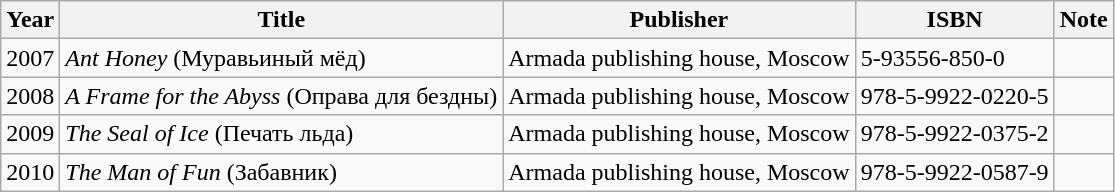<table class="wikitable sortable">
<tr>
<th>Year</th>
<th>Title</th>
<th>Publisher</th>
<th>ISBN</th>
<th>Note</th>
</tr>
<tr>
<td>2007</td>
<td><em>Ant Honey</em> (Муравьиный мёд)</td>
<td>Armada publishing house, Moscow</td>
<td>5-93556-850-0</td>
<td></td>
</tr>
<tr>
<td>2008</td>
<td><em>A Frame for the Abyss</em> (Оправа для бездны)</td>
<td>Armada publishing house, Moscow</td>
<td>978-5-9922-0220-5</td>
<td></td>
</tr>
<tr>
<td>2009</td>
<td><em>The Seal of Ice</em> (Печать льда)</td>
<td>Armada publishing house, Moscow</td>
<td>978-5-9922-0375-2</td>
<td></td>
</tr>
<tr>
<td>2010</td>
<td><em>The Man of Fun</em> (Забавник)</td>
<td>Armada publishing house, Moscow</td>
<td>978-5-9922-0587-9</td>
<td></td>
</tr>
</table>
